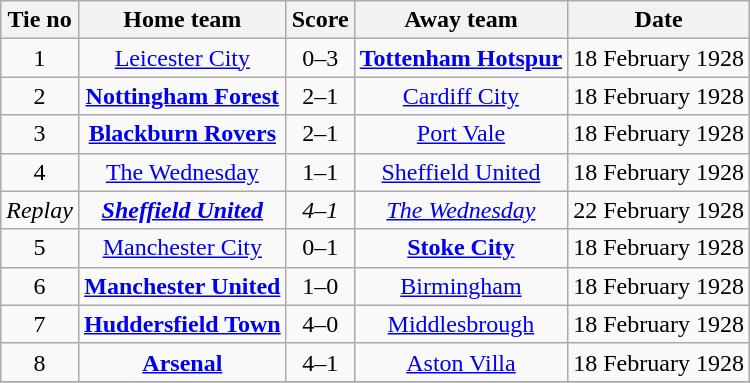<table class="wikitable" style="text-align: center">
<tr>
<th>Tie no</th>
<th>Home team</th>
<th>Score</th>
<th>Away team</th>
<th>Date</th>
</tr>
<tr>
<td>1</td>
<td><a href='#'>Leicester City</a></td>
<td>0–3</td>
<td><strong><a href='#'>Tottenham Hotspur</a></strong></td>
<td>18 February 1928</td>
</tr>
<tr>
<td>2</td>
<td><strong><a href='#'>Nottingham Forest</a></strong></td>
<td>2–1</td>
<td><a href='#'>Cardiff City</a></td>
<td>18 February 1928</td>
</tr>
<tr>
<td>3</td>
<td><strong><a href='#'>Blackburn Rovers</a></strong></td>
<td>2–1</td>
<td><a href='#'>Port Vale</a></td>
<td>18 February 1928</td>
</tr>
<tr>
<td>4</td>
<td><a href='#'>The Wednesday</a></td>
<td>1–1</td>
<td><a href='#'>Sheffield United</a></td>
<td>18 February 1928</td>
</tr>
<tr>
<td><em>Replay</em></td>
<td><strong><em><a href='#'>Sheffield United</a></em></strong></td>
<td><em>4–1</em></td>
<td><em><a href='#'>The Wednesday</a></em></td>
<td>22 February 1928</td>
</tr>
<tr>
<td>5</td>
<td><a href='#'>Manchester City</a></td>
<td>0–1</td>
<td><strong><a href='#'>Stoke City</a></strong></td>
<td>18 February 1928</td>
</tr>
<tr>
<td>6</td>
<td><strong><a href='#'>Manchester United</a></strong></td>
<td>1–0</td>
<td><a href='#'>Birmingham</a></td>
<td>18 February 1928</td>
</tr>
<tr>
<td>7</td>
<td><strong><a href='#'>Huddersfield Town</a></strong></td>
<td>4–0</td>
<td><a href='#'>Middlesbrough</a></td>
<td>18 February 1928</td>
</tr>
<tr>
<td>8</td>
<td><strong><a href='#'>Arsenal</a></strong></td>
<td>4–1</td>
<td><a href='#'>Aston Villa</a></td>
<td>18 February 1928</td>
</tr>
<tr>
</tr>
</table>
